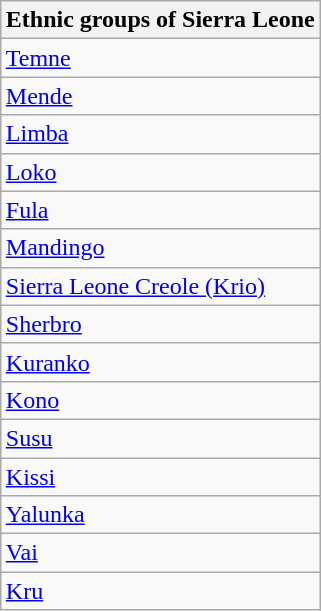<table class="wikitable infobox" style="margin-right:0; margin-left:1em;">
<tr>
<th>Ethnic groups of Sierra Leone</th>
</tr>
<tr>
<td><a href='#'>Temne</a></td>
</tr>
<tr>
<td><a href='#'>Mende</a></td>
</tr>
<tr>
<td><a href='#'>Limba</a></td>
</tr>
<tr>
<td><a href='#'>Loko</a></td>
</tr>
<tr>
<td><a href='#'>Fula</a></td>
</tr>
<tr>
<td><a href='#'>Mandingo</a></td>
</tr>
<tr>
<td><a href='#'>Sierra Leone Creole (Krio)</a></td>
</tr>
<tr>
<td><a href='#'>Sherbro</a></td>
</tr>
<tr>
<td><a href='#'>Kuranko</a></td>
</tr>
<tr>
<td><a href='#'>Kono</a></td>
</tr>
<tr>
<td><a href='#'>Susu</a></td>
</tr>
<tr>
<td><a href='#'>Kissi</a></td>
</tr>
<tr>
<td><a href='#'>Yalunka</a></td>
</tr>
<tr>
<td><a href='#'>Vai</a></td>
</tr>
<tr>
<td><a href='#'>Kru</a></td>
</tr>
</table>
